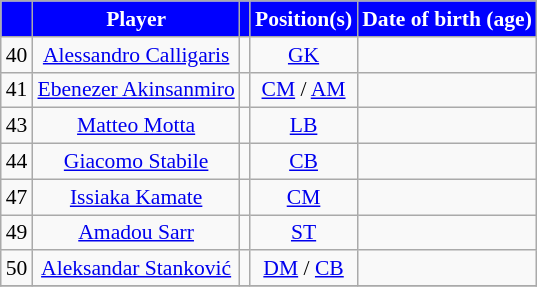<table class="wikitable" style="font-size:90%; text-align:center">
<tr>
<th style="background:#0000FF; color:white; text-align:center;"></th>
<th style="background:#0000FF; color:white; text-align:center;">Player</th>
<th style="background:#0000FF; color:white; text-align:center;"></th>
<th style="background:#0000FF; color:white; text-align:center;">Position(s)</th>
<th style="background:#0000FF; color:white; text-align:center;">Date of birth (age)</th>
</tr>
<tr>
<td>40</td>
<td><a href='#'>Alessandro Calligaris</a></td>
<td></td>
<td><a href='#'>GK</a></td>
<td></td>
</tr>
<tr>
<td>41</td>
<td><a href='#'>Ebenezer Akinsanmiro</a></td>
<td></td>
<td><a href='#'>CM</a> / <a href='#'>AM</a></td>
<td></td>
</tr>
<tr>
<td>43</td>
<td><a href='#'>Matteo Motta</a></td>
<td></td>
<td><a href='#'>LB</a></td>
<td></td>
</tr>
<tr>
<td>44</td>
<td><a href='#'>Giacomo Stabile</a></td>
<td></td>
<td><a href='#'>CB</a></td>
<td></td>
</tr>
<tr>
<td>47</td>
<td><a href='#'>Issiaka Kamate</a></td>
<td></td>
<td><a href='#'>CM</a></td>
<td></td>
</tr>
<tr>
<td>49</td>
<td><a href='#'>Amadou Sarr</a></td>
<td></td>
<td><a href='#'>ST</a></td>
<td></td>
</tr>
<tr>
<td>50</td>
<td><a href='#'>Aleksandar Stanković</a></td>
<td></td>
<td><a href='#'>DM</a> / <a href='#'>CB</a></td>
<td></td>
</tr>
<tr>
</tr>
</table>
